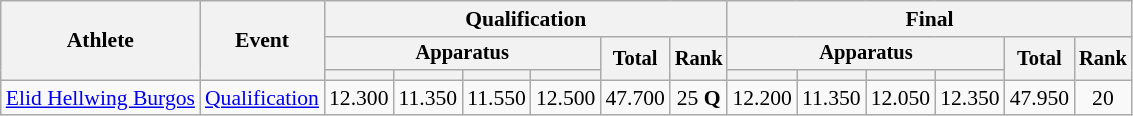<table class="wikitable" style="font-size:90%">
<tr>
<th rowspan=3>Athlete</th>
<th rowspan=3>Event</th>
<th colspan=6>Qualification</th>
<th colspan=6>Final</th>
</tr>
<tr style="font-size:95%">
<th colspan=4>Apparatus</th>
<th rowspan=2>Total</th>
<th rowspan=2>Rank</th>
<th colspan=4>Apparatus</th>
<th rowspan=2>Total</th>
<th rowspan=2>Rank</th>
</tr>
<tr style="font-size:95%">
<th></th>
<th></th>
<th></th>
<th></th>
<th></th>
<th></th>
<th></th>
<th></th>
</tr>
<tr align=center>
<td align=left><a href='#'>Elid Hellwing Burgos</a></td>
<td style="text-align:left;"><a href='#'>Qualification</a></td>
<td>12.300</td>
<td>11.350</td>
<td>11.550</td>
<td>12.500</td>
<td>47.700</td>
<td>25 <strong>Q</strong></td>
<td>12.200</td>
<td>11.350</td>
<td>12.050</td>
<td>12.350</td>
<td>47.950</td>
<td>20</td>
</tr>
</table>
